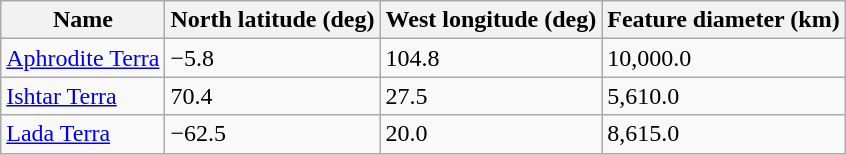<table class="wikitable">
<tr>
<th>Name</th>
<th>North latitude (deg)</th>
<th>West longitude (deg)</th>
<th>Feature diameter (km)</th>
</tr>
<tr>
<td><a href='#'>Aphrodite Terra</a></td>
<td>−5.8</td>
<td>104.8</td>
<td>10,000.0</td>
</tr>
<tr>
<td><a href='#'>Ishtar Terra</a></td>
<td>70.4</td>
<td>27.5</td>
<td>5,610.0</td>
</tr>
<tr>
<td><a href='#'>Lada Terra</a></td>
<td>−62.5</td>
<td>20.0</td>
<td>8,615.0</td>
</tr>
</table>
